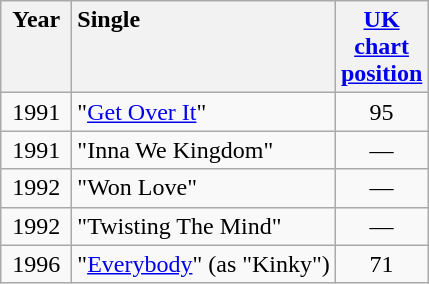<table class="wikitable">
<tr>
<th style="vertical-align:top; text-align:center; width:40px;">Year</th>
<th style="text-align:left; vertical-align:top;">Single</th>
<th style="vertical-align:top; text-align:center; width:40px;"><a href='#'>UK chart position</a></th>
</tr>
<tr style="vertical-align:top;">
<td style="text-align:center; ">1991</td>
<td style="text-align:left; ">"<a href='#'>Get Over It</a>"</td>
<td style="text-align:center; ">95</td>
</tr>
<tr style="vertical-align:top;">
<td style="text-align:center; ">1991</td>
<td style="text-align:left; ">"Inna We Kingdom"</td>
<td style="text-align:center; ">—</td>
</tr>
<tr style="vertical-align:top;">
<td style="text-align:center; ">1992</td>
<td style="text-align:left; ">"Won Love"</td>
<td style="text-align:center; ">—</td>
</tr>
<tr style="vertical-align:top;">
<td style="text-align:center; ">1992</td>
<td style="text-align:left; ">"Twisting The Mind"</td>
<td style="text-align:center; ">—</td>
</tr>
<tr style="vertical-align:top;">
<td style="text-align:center; ">1996</td>
<td style="text-align:left; ">"<a href='#'>Everybody</a>" (as "Kinky")</td>
<td style="text-align:center; ">71</td>
</tr>
</table>
